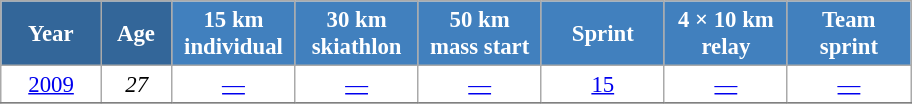<table class="wikitable" style="font-size:95%; text-align:center; border:grey solid 1px; border-collapse:collapse; background:#ffffff;">
<tr>
<th style="background-color:#369; color:white; width:60px;"> Year </th>
<th style="background-color:#369; color:white; width:40px;"> Age </th>
<th style="background-color:#4180be; color:white; width:75px;"> 15 km <br> individual </th>
<th style="background-color:#4180be; color:white; width:75px;"> 30 km <br> skiathlon </th>
<th style="background-color:#4180be; color:white; width:75px;"> 50 km <br> mass start </th>
<th style="background-color:#4180be; color:white; width:75px;"> Sprint </th>
<th style="background-color:#4180be; color:white; width:75px;"> 4 × 10 km <br> relay </th>
<th style="background-color:#4180be; color:white; width:75px;"> Team <br> sprint </th>
</tr>
<tr>
<td><a href='#'>2009</a></td>
<td><em>27</em></td>
<td><a href='#'>—</a></td>
<td><a href='#'>—</a></td>
<td><a href='#'>—</a></td>
<td><a href='#'>15</a></td>
<td><a href='#'>—</a></td>
<td><a href='#'>—</a></td>
</tr>
<tr>
</tr>
</table>
